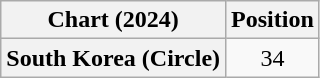<table class="wikitable plainrowheaders" style="text-align:center">
<tr>
<th scope="col">Chart (2024)</th>
<th scope="col">Position</th>
</tr>
<tr>
<th scope="row">South Korea (Circle)</th>
<td>34</td>
</tr>
</table>
